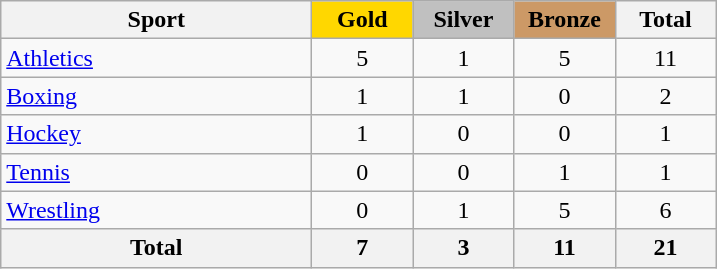<table class="wikitable" style="text-align:center;">
<tr>
<th width=200>Sport</th>
<td bgcolor=gold width=60><strong>Gold</strong></td>
<td bgcolor=silver width=60><strong>Silver</strong></td>
<td bgcolor=#cc9966 width=60><strong>Bronze</strong></td>
<th width=60>Total</th>
</tr>
<tr>
<td align=left><a href='#'>Athletics</a></td>
<td>5</td>
<td>1</td>
<td>5</td>
<td>11</td>
</tr>
<tr>
<td align=left><a href='#'>Boxing</a></td>
<td>1</td>
<td>1</td>
<td>0</td>
<td>2</td>
</tr>
<tr>
<td align=left><a href='#'>Hockey</a></td>
<td>1</td>
<td>0</td>
<td>0</td>
<td>1</td>
</tr>
<tr>
<td align=left><a href='#'>Tennis</a></td>
<td>0</td>
<td>0</td>
<td>1</td>
<td>1</td>
</tr>
<tr>
<td align=left><a href='#'>Wrestling</a></td>
<td>0</td>
<td>1</td>
<td>5</td>
<td>6</td>
</tr>
<tr>
<th>Total</th>
<th>7</th>
<th>3</th>
<th>11</th>
<th>21</th>
</tr>
</table>
